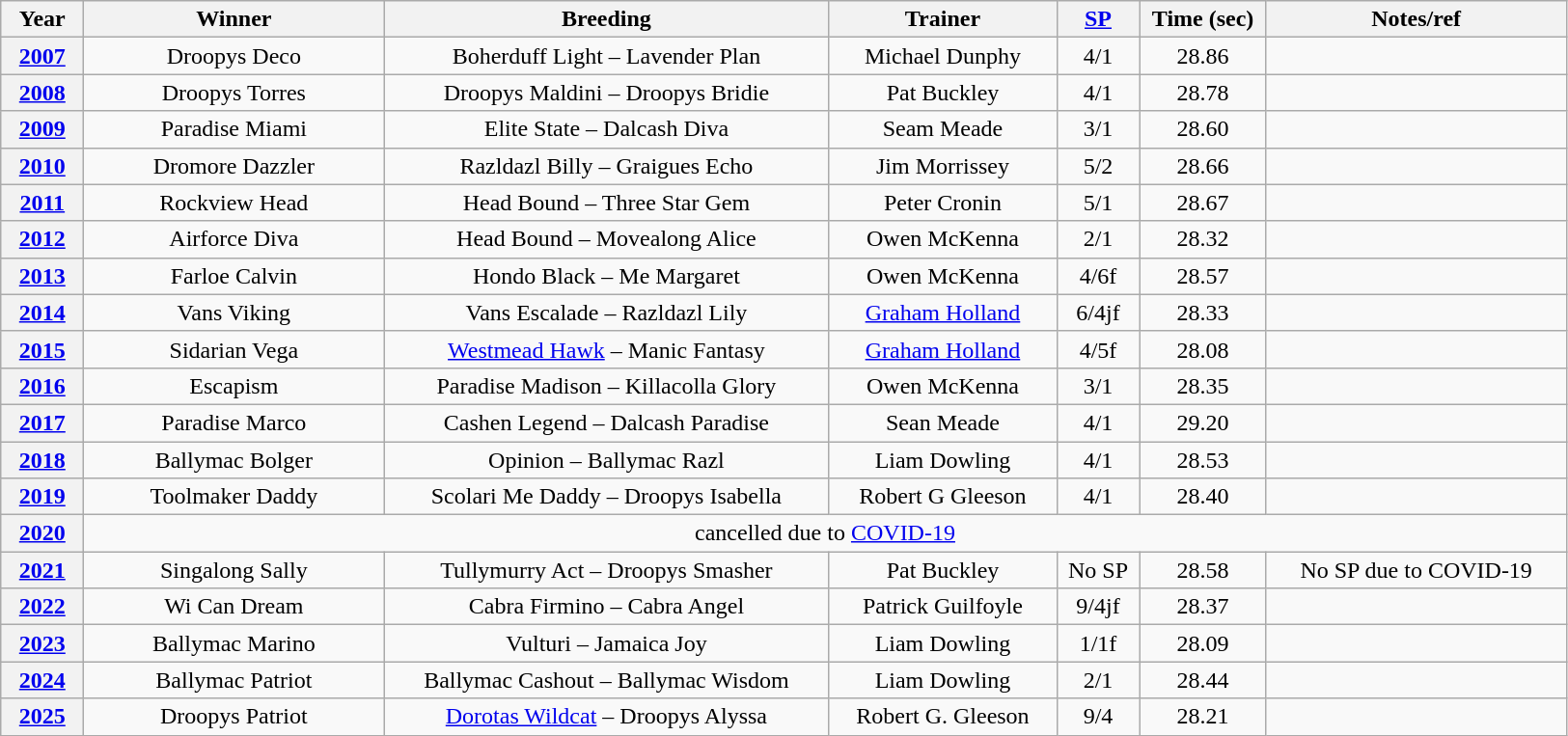<table class="wikitable" style="text-align:center">
<tr>
<th width=50>Year</th>
<th width=200>Winner</th>
<th width=300>Breeding</th>
<th width=150>Trainer</th>
<th width=50><a href='#'>SP</a></th>
<th width=80>Time (sec)</th>
<th width=200>Notes/ref</th>
</tr>
<tr>
<th><a href='#'>2007</a></th>
<td>Droopys Deco</td>
<td>Boherduff Light – Lavender Plan</td>
<td>Michael Dunphy</td>
<td>4/1</td>
<td>28.86</td>
<td></td>
</tr>
<tr>
<th><a href='#'>2008</a></th>
<td>Droopys Torres</td>
<td>Droopys Maldini – Droopys Bridie</td>
<td>Pat Buckley</td>
<td>4/1</td>
<td>28.78</td>
<td></td>
</tr>
<tr>
<th><a href='#'>2009</a></th>
<td>Paradise Miami</td>
<td>Elite State – Dalcash Diva</td>
<td>Seam Meade</td>
<td>3/1</td>
<td>28.60</td>
<td></td>
</tr>
<tr>
<th><a href='#'>2010</a></th>
<td>Dromore Dazzler</td>
<td>Razldazl Billy – Graigues Echo</td>
<td>Jim Morrissey</td>
<td>5/2</td>
<td>28.66</td>
<td></td>
</tr>
<tr>
<th><a href='#'>2011</a></th>
<td>Rockview Head</td>
<td>Head Bound – Three Star Gem</td>
<td>Peter Cronin</td>
<td>5/1</td>
<td>28.67</td>
<td></td>
</tr>
<tr>
<th><a href='#'>2012</a></th>
<td>Airforce Diva</td>
<td>Head Bound – Movealong Alice</td>
<td>Owen McKenna</td>
<td>2/1</td>
<td>28.32</td>
<td></td>
</tr>
<tr>
<th><a href='#'>2013</a></th>
<td>Farloe Calvin</td>
<td>Hondo Black – Me Margaret</td>
<td>Owen McKenna</td>
<td>4/6f</td>
<td>28.57</td>
<td></td>
</tr>
<tr>
<th><a href='#'>2014</a></th>
<td>Vans Viking</td>
<td>Vans Escalade – Razldazl Lily</td>
<td><a href='#'>Graham Holland</a></td>
<td>6/4jf</td>
<td>28.33</td>
<td></td>
</tr>
<tr>
<th><a href='#'>2015</a></th>
<td>Sidarian Vega</td>
<td><a href='#'>Westmead Hawk</a> – Manic Fantasy</td>
<td><a href='#'>Graham Holland</a></td>
<td>4/5f</td>
<td>28.08</td>
<td></td>
</tr>
<tr>
<th><a href='#'>2016</a></th>
<td>Escapism</td>
<td>Paradise Madison – Killacolla Glory</td>
<td>Owen McKenna</td>
<td>3/1</td>
<td>28.35</td>
<td></td>
</tr>
<tr>
<th><a href='#'>2017</a></th>
<td>Paradise Marco</td>
<td>Cashen Legend – Dalcash Paradise</td>
<td>Sean Meade</td>
<td>4/1</td>
<td>29.20</td>
<td></td>
</tr>
<tr>
<th><a href='#'>2018</a></th>
<td>Ballymac Bolger</td>
<td> Opinion – Ballymac Razl</td>
<td>Liam Dowling</td>
<td>4/1</td>
<td>28.53</td>
<td></td>
</tr>
<tr>
<th><a href='#'>2019</a></th>
<td>Toolmaker Daddy</td>
<td>Scolari Me Daddy – Droopys Isabella</td>
<td>Robert G Gleeson</td>
<td>4/1</td>
<td>28.40</td>
<td></td>
</tr>
<tr>
<th><a href='#'>2020</a></th>
<td colspan=6>cancelled due to <a href='#'>COVID-19</a></td>
</tr>
<tr>
<th><a href='#'>2021</a></th>
<td>Singalong Sally</td>
<td>Tullymurry Act – Droopys Smasher</td>
<td>Pat Buckley</td>
<td>No SP</td>
<td>28.58</td>
<td>No SP due to COVID-19</td>
</tr>
<tr>
<th><a href='#'>2022</a></th>
<td>Wi Can Dream</td>
<td>Cabra Firmino – Cabra Angel</td>
<td>Patrick Guilfoyle</td>
<td>9/4jf</td>
<td>28.37</td>
<td></td>
</tr>
<tr>
<th><a href='#'>2023</a></th>
<td>Ballymac Marino</td>
<td>Vulturi – Jamaica Joy</td>
<td>Liam Dowling</td>
<td>1/1f</td>
<td>28.09</td>
<td></td>
</tr>
<tr>
<th><a href='#'>2024</a></th>
<td>Ballymac Patriot</td>
<td>Ballymac Cashout – Ballymac Wisdom</td>
<td>Liam Dowling</td>
<td>2/1</td>
<td>28.44</td>
<td></td>
</tr>
<tr>
<th><a href='#'>2025</a></th>
<td>Droopys Patriot</td>
<td><a href='#'>Dorotas Wildcat</a> – Droopys Alyssa</td>
<td>Robert G. Gleeson</td>
<td>9/4</td>
<td>28.21</td>
<td></td>
</tr>
</table>
